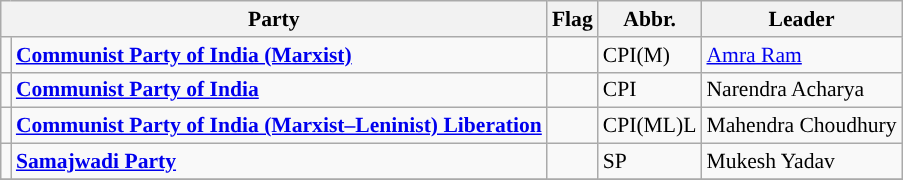<table class="wikitable" style="font-size:90%">
<tr>
<th colspan="2">Party</th>
<th>Flag</th>
<th>Abbr.</th>
<th>Leader</th>
</tr>
<tr>
<td style="background-color: "></td>
<td><strong><a href='#'>Communist Party of India (Marxist)</a></strong></td>
<td></td>
<td>CPI(M)</td>
<td><a href='#'>Amra Ram</a></td>
</tr>
<tr>
<td style="background-color: "></td>
<td><strong><a href='#'>Communist Party of India</a></strong></td>
<td></td>
<td>CPI</td>
<td>Narendra Acharya</td>
</tr>
<tr>
<td style="background-color: "></td>
<td><strong><a href='#'>Communist Party of India (Marxist–Leninist) Liberation</a></strong></td>
<td></td>
<td>CPI(ML)L</td>
<td>Mahendra Choudhury</td>
</tr>
<tr>
<td style="background-color: "></td>
<td><strong><a href='#'>Samajwadi Party</a></strong></td>
<td></td>
<td>SP</td>
<td>Mukesh Yadav</td>
</tr>
<tr>
</tr>
</table>
